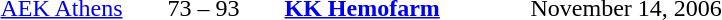<table style="text-align:center">
<tr>
<th width=160></th>
<th width=100></th>
<th width=160></th>
<th width=200></th>
</tr>
<tr>
<td align=right><a href='#'>AEK Athens</a> </td>
<td>73 – 93</td>
<td align=left> <strong><a href='#'>KK Hemofarm</a></strong></td>
<td align=left>November 14, 2006</td>
</tr>
</table>
